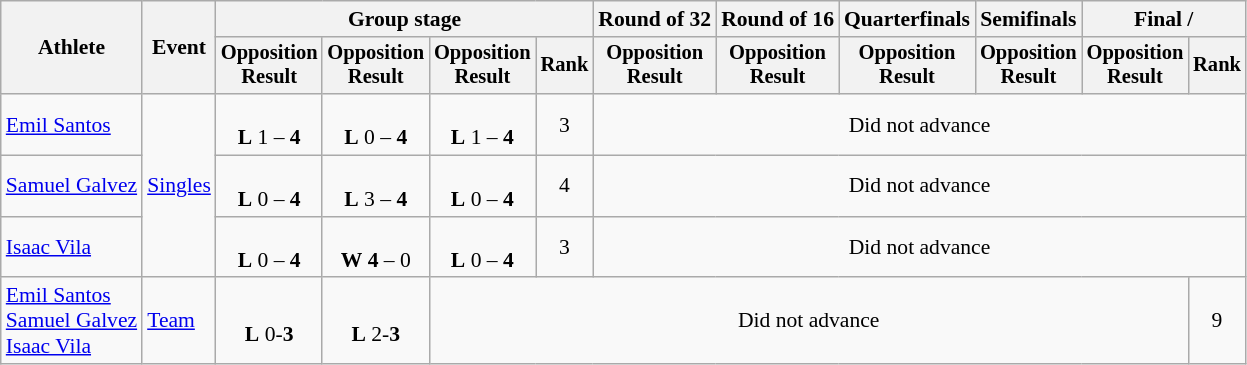<table class="wikitable" style="font-size:90%">
<tr>
<th rowspan=2>Athlete</th>
<th rowspan=2>Event</th>
<th colspan=4>Group stage</th>
<th>Round of 32</th>
<th>Round of 16</th>
<th>Quarterfinals</th>
<th>Semifinals</th>
<th colspan=2>Final / </th>
</tr>
<tr style="font-size:95%">
<th>Opposition<br>Result</th>
<th>Opposition<br>Result</th>
<th>Opposition<br>Result</th>
<th>Rank</th>
<th>Opposition<br>Result</th>
<th>Opposition<br>Result</th>
<th>Opposition<br>Result</th>
<th>Opposition<br>Result</th>
<th>Opposition<br>Result</th>
<th>Rank</th>
</tr>
<tr align=center>
<td align=left><a href='#'>Emil Santos</a></td>
<td align=left rowspan=3><a href='#'>Singles</a></td>
<td align=center><br><strong>L</strong> 1 – <strong>4</strong></td>
<td align=center><br><strong>L</strong> 0 – <strong>4</strong></td>
<td align=center><br><strong>L</strong> 1 – <strong>4</strong></td>
<td>3</td>
<td align="center" colspan="6">Did not advance</td>
</tr>
<tr align=center>
<td align=left><a href='#'>Samuel Galvez</a></td>
<td align=center><br><strong>L</strong> 0 – <strong>4</strong></td>
<td align=center><br><strong>L</strong> 3 – <strong>4</strong></td>
<td align=center><br><strong>L</strong> 0 – <strong>4</strong></td>
<td>4</td>
<td align="center" colspan="6">Did not advance</td>
</tr>
<tr align=center>
<td align=left><a href='#'>Isaac Vila</a></td>
<td align=center><br><strong>L</strong> 0 – <strong>4</strong></td>
<td align=center><br><strong>W</strong> <strong>4</strong> – 0</td>
<td align=center><br><strong>L</strong> 0 – <strong>4</strong></td>
<td>3</td>
<td align="center" colspan="6">Did not advance</td>
</tr>
<tr align=center>
<td align=left><a href='#'>Emil Santos</a><br><a href='#'>Samuel Galvez</a><br><a href='#'>Isaac Vila</a></td>
<td align=left><a href='#'>Team</a></td>
<td align=center><br><strong>L</strong> 0-<strong>3</strong></td>
<td align=center><br><strong>L</strong> 2-<strong>3</strong></td>
<td align="center" colspan="7">Did not advance</td>
<td>9</td>
</tr>
</table>
